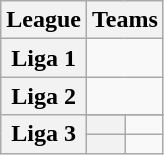<table class="wikitable">
<tr>
<th>League</th>
<th colspan="2">Teams</th>
</tr>
<tr>
<th>Liga 1<br></th>
<td colspan="2"></td>
</tr>
<tr>
<th>Liga 2<br></th>
<td colspan="2"></td>
</tr>
<tr>
<th rowspan="3">Liga 3</th>
</tr>
<tr>
<th></th>
<td></td>
</tr>
<tr>
<th></th>
<td></td>
</tr>
</table>
